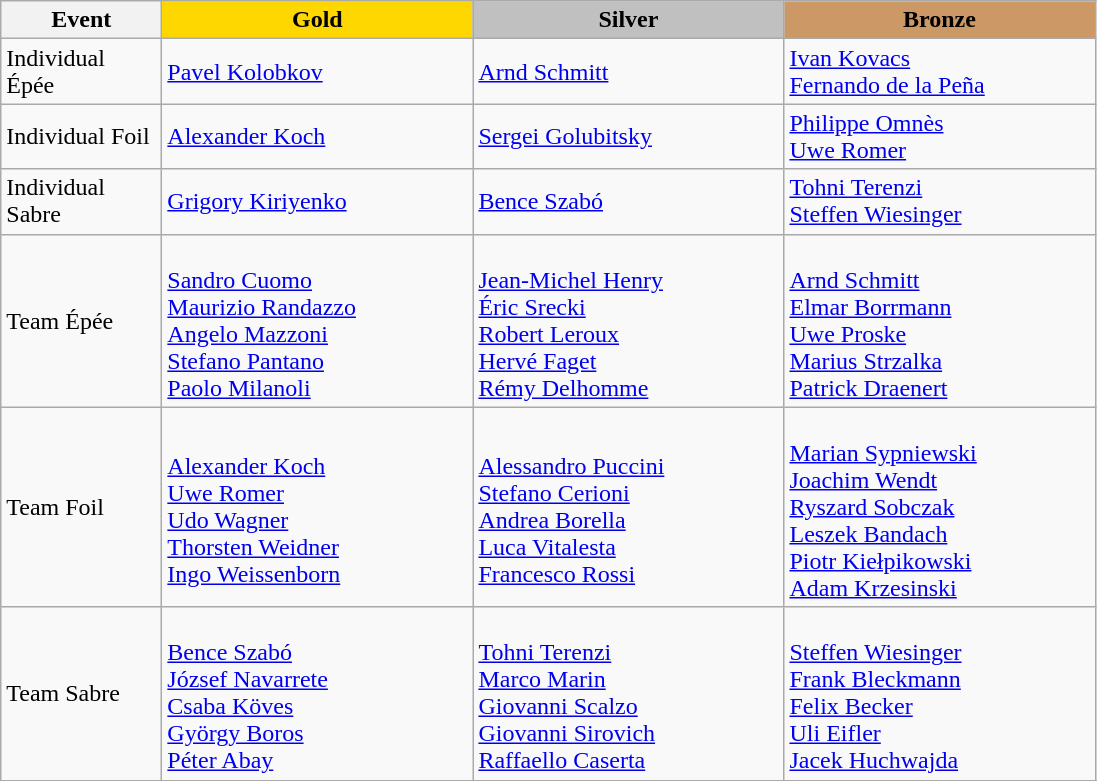<table class="wikitable">
<tr>
<th width="100">Event</th>
<th style="background-color:gold;" width="200"> Gold</th>
<th style="background-color:silver;" width="200"> Silver</th>
<th style="background-color:#CC9966;" width="200"> Bronze</th>
</tr>
<tr>
<td>Individual Épée</td>
<td> <a href='#'>Pavel Kolobkov</a></td>
<td> <a href='#'>Arnd Schmitt</a></td>
<td> <a href='#'>Ivan Kovacs</a> <br>  <a href='#'>Fernando de la Peña</a></td>
</tr>
<tr>
<td>Individual Foil</td>
<td> <a href='#'>Alexander Koch</a></td>
<td> <a href='#'>Sergei Golubitsky</a></td>
<td> <a href='#'>Philippe Omnès</a> <br>  <a href='#'>Uwe Romer</a></td>
</tr>
<tr>
<td>Individual Sabre</td>
<td> <a href='#'>Grigory Kiriyenko</a></td>
<td> <a href='#'>Bence Szabó</a></td>
<td> <a href='#'>Tohni Terenzi</a> <br>  <a href='#'>Steffen Wiesinger</a></td>
</tr>
<tr>
<td>Team Épée</td>
<td> <br> <a href='#'>Sandro Cuomo</a> <br> <a href='#'>Maurizio Randazzo</a> <br> <a href='#'>Angelo Mazzoni</a> <br> <a href='#'>Stefano Pantano</a> <br> <a href='#'>Paolo Milanoli</a></td>
<td> <br> <a href='#'>Jean-Michel Henry</a> <br> <a href='#'>Éric Srecki</a> <br> <a href='#'>Robert Leroux</a> <br> <a href='#'>Hervé Faget</a> <br> <a href='#'>Rémy Delhomme</a></td>
<td> <br> <a href='#'>Arnd Schmitt</a> <br> <a href='#'>Elmar Borrmann</a> <br> <a href='#'>Uwe Proske</a> <br> <a href='#'>Marius Strzalka</a> <br> <a href='#'>Patrick Draenert</a></td>
</tr>
<tr>
<td>Team Foil</td>
<td> <br> <a href='#'>Alexander Koch</a> <br> <a href='#'>Uwe Romer</a> <br> <a href='#'>Udo Wagner</a> <br>  <a href='#'>Thorsten Weidner</a> <br> <a href='#'>Ingo Weissenborn</a></td>
<td> <br> <a href='#'>Alessandro Puccini</a> <br> <a href='#'>Stefano Cerioni</a> <br> <a href='#'>Andrea Borella</a> <br> <a href='#'>Luca Vitalesta</a> <br> <a href='#'>Francesco Rossi</a></td>
<td> <br> <a href='#'>Marian Sypniewski</a> <br> <a href='#'>Joachim Wendt</a> <br> <a href='#'>Ryszard Sobczak</a> <br> <a href='#'>Leszek Bandach</a> <br> <a href='#'>Piotr Kiełpikowski</a> <br> <a href='#'>Adam Krzesinski</a></td>
</tr>
<tr>
<td>Team Sabre</td>
<td> <br> <a href='#'>Bence Szabó</a> <br> <a href='#'>József Navarrete</a> <br> <a href='#'>Csaba Köves</a> <br> <a href='#'>György Boros</a> <br> <a href='#'>Péter Abay</a></td>
<td> <br> <a href='#'>Tohni Terenzi</a> <br> <a href='#'>Marco Marin</a> <br> <a href='#'>Giovanni Scalzo</a> <br> <a href='#'>Giovanni Sirovich</a> <br> <a href='#'>Raffaello Caserta</a></td>
<td> <br> <a href='#'>Steffen Wiesinger</a> <br> <a href='#'>Frank Bleckmann</a> <br> <a href='#'>Felix Becker</a> <br> <a href='#'>Uli Eifler</a> <br> <a href='#'>Jacek Huchwajda</a></td>
</tr>
<tr>
</tr>
</table>
